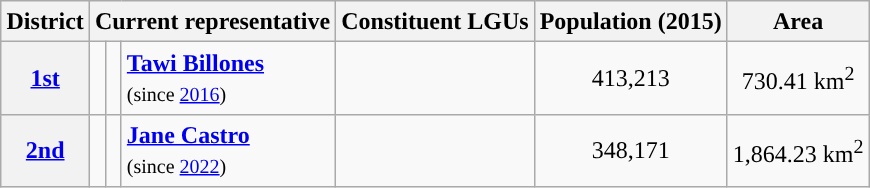<table class="wikitable sortable" style="margin: 1em auto; font-size:100%; line-height:20px; text-align:center">
<tr>
<th>District</th>
<th colspan="3">Current representative</th>
<th>Constituent LGUs</th>
<th>Population (2015)</th>
<th>Area</th>
</tr>
<tr>
<th><a href='#'>1st</a></th>
<td style="background:"></td>
<td></td>
<td style="text-align:left;"><strong><a href='#'>Tawi Billones</a></strong><br><small>(since <a href='#'>2016</a>)</small></td>
<td></td>
<td>413,213</td>
<td>730.41 km<sup>2</sup></td>
</tr>
<tr>
<th><a href='#'>2nd</a></th>
<td style="background:"></td>
<td></td>
<td style="text-align:left;"><strong><a href='#'>Jane Castro</a></strong><br><small>(since <a href='#'>2022</a>)</small></td>
<td></td>
<td>348,171</td>
<td>1,864.23 km<sup>2</sup></td>
</tr>
</table>
